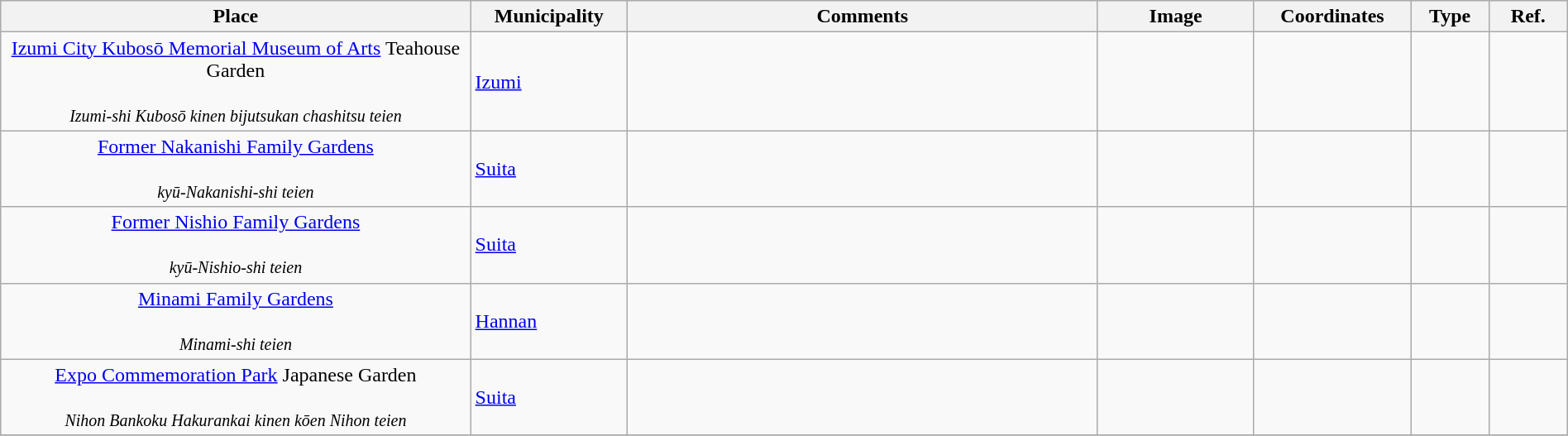<table class="wikitable sortable"  style="width:100%;">
<tr>
<th width="30%" align="left">Place</th>
<th width="10%" align="left">Municipality</th>
<th width="30%" align="left" class="unsortable">Comments</th>
<th width="10%" align="left"  class="unsortable">Image</th>
<th width="10%" align="left" class="unsortable">Coordinates</th>
<th width="5%" align="left">Type</th>
<th width="5%" align="left"  class="unsortable">Ref.</th>
</tr>
<tr>
<td align="center"><a href='#'>Izumi City Kubosō Memorial Museum of Arts</a> Teahouse Garden<br><br><small><em>Izumi-shi Kubosō kinen bijutsukan chashitsu teien</em></small></td>
<td><a href='#'>Izumi</a></td>
<td></td>
<td></td>
<td></td>
<td></td>
<td></td>
</tr>
<tr>
<td align="center"><a href='#'>Former Nakanishi Family Gardens</a><br><br><small><em>kyū-Nakanishi-shi teien</em></small></td>
<td><a href='#'>Suita</a></td>
<td></td>
<td></td>
<td></td>
<td></td>
<td></td>
</tr>
<tr>
<td align="center"><a href='#'>Former Nishio Family Gardens</a><br><br><small><em>kyū-Nishio-shi teien</em></small></td>
<td><a href='#'>Suita</a></td>
<td></td>
<td></td>
<td></td>
<td></td>
<td></td>
</tr>
<tr>
<td align="center"><a href='#'>Minami Family Gardens</a><br><br><small><em>Minami-shi teien</em></small></td>
<td><a href='#'>Hannan</a></td>
<td></td>
<td></td>
<td></td>
<td></td>
<td></td>
</tr>
<tr>
<td align="center"><a href='#'>Expo Commemoration Park</a> Japanese Garden<br><br><small><em>Nihon Bankoku Hakurankai kinen kōen Nihon teien</em></small></td>
<td><a href='#'>Suita</a></td>
<td></td>
<td></td>
<td></td>
<td></td>
<td></td>
</tr>
<tr>
</tr>
</table>
